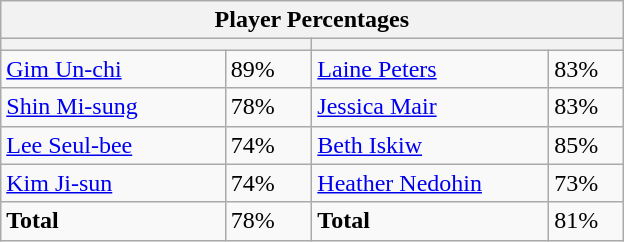<table class="wikitable">
<tr>
<th colspan=4 width=400>Player Percentages</th>
</tr>
<tr>
<th colspan=2 width=200></th>
<th colspan=2 width=200></th>
</tr>
<tr>
<td><a href='#'>Gim Un-chi</a></td>
<td>89%</td>
<td><a href='#'>Laine Peters</a></td>
<td>83%</td>
</tr>
<tr>
<td><a href='#'>Shin Mi-sung</a></td>
<td>78%</td>
<td><a href='#'>Jessica Mair</a></td>
<td>83%</td>
</tr>
<tr>
<td><a href='#'>Lee Seul-bee</a></td>
<td>74%</td>
<td><a href='#'>Beth Iskiw</a></td>
<td>85%</td>
</tr>
<tr>
<td><a href='#'>Kim Ji-sun</a></td>
<td>74%</td>
<td><a href='#'>Heather Nedohin</a></td>
<td>73%</td>
</tr>
<tr>
<td><strong>Total</strong></td>
<td>78%</td>
<td><strong>Total</strong></td>
<td>81%</td>
</tr>
</table>
